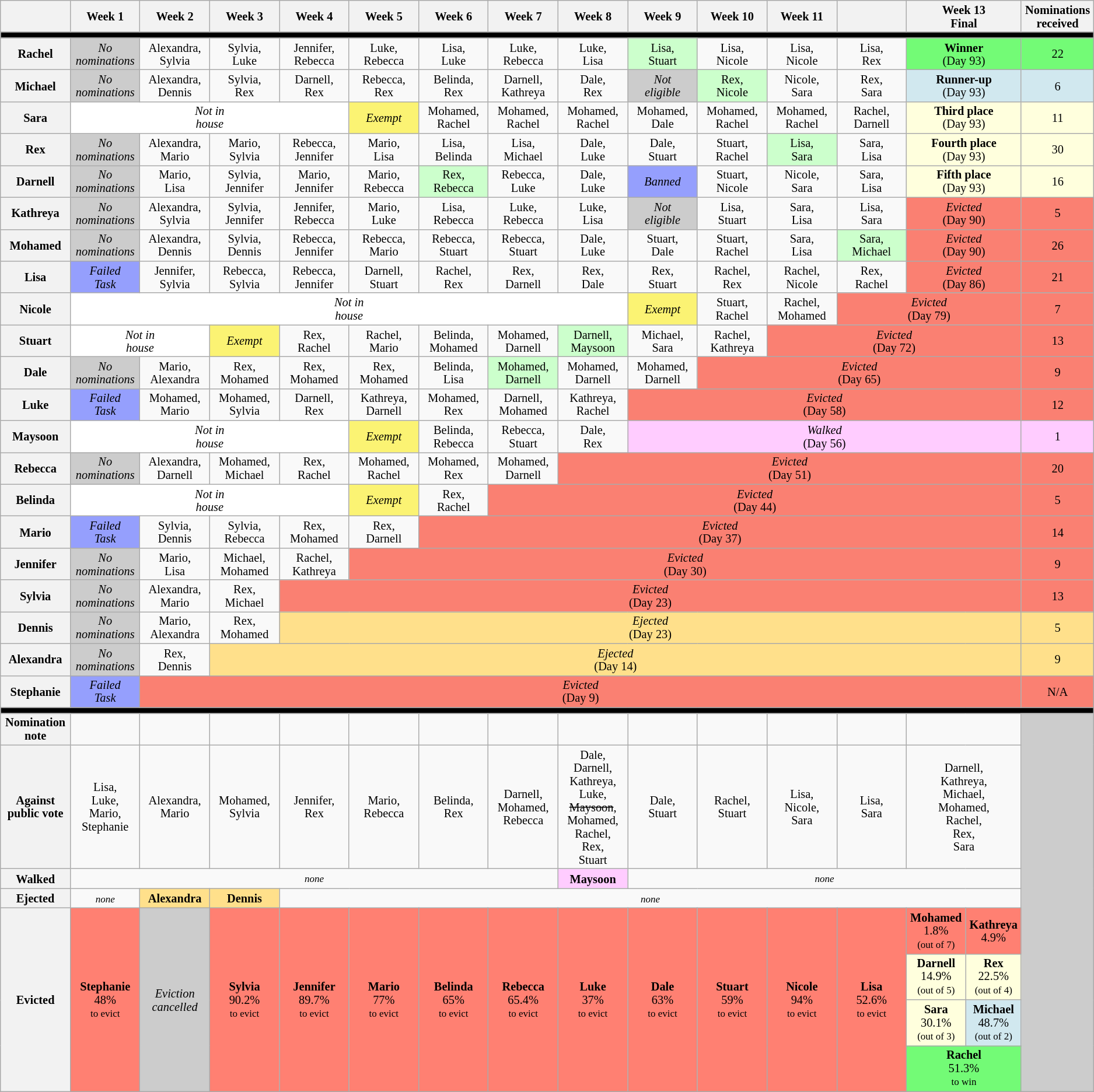<table class="wikitable" style="text-align:center; font-size:85%; line-height:15px;">
<tr>
<th style="width:6%;"></th>
<th style="width:6%;">Week 1</th>
<th style="width:6%;">Week 2</th>
<th style="width:6%;">Week 3</th>
<th style="width:6%;">Week 4</th>
<th style="width:6%;">Week 5</th>
<th style="width:6%;">Week 6</th>
<th style="width:6%;">Week 7</th>
<th style="width:6%;">Week 8</th>
<th style="width:6%;">Week 9</th>
<th style="width:6%;">Week 10</th>
<th style="width:6%;">Week 11</th>
<th style="width:6%;"></th>
<th style="width:6%;" colspan="2">Week 13<br>Final</th>
<th style="width:3%;">Nominations received</th>
</tr>
<tr>
<th style="background:#000;" colspan="16"></th>
</tr>
<tr>
<th>Rachel</th>
<td style="background:#cccccc; text-align:center"><em>No<br>nominations</em></td>
<td>Alexandra,<br>Sylvia</td>
<td>Sylvia,<br>Luke</td>
<td>Jennifer,<br>Rebecca</td>
<td>Luke,<br>Rebecca</td>
<td>Lisa,<br>Luke</td>
<td>Luke,<br>Rebecca</td>
<td style="background:#; text-align:center">Luke,<br>Lisa</td>
<td style="background:#cfc;">Lisa,<br>Stuart</td>
<td>Lisa,<br>Nicole</td>
<td>Lisa,<br>Nicole</td>
<td>Lisa,<br>Rex</td>
<td colspan=2 style="background:#73FB76; text-align:center"><strong>Winner</strong> <br> (Day 93)</td>
<td style="background:#73FB76; text-align:center">22</td>
</tr>
<tr>
<th>Michael</th>
<td style="background:#cccccc; text-align:center"><em>No<br>nominations</em></td>
<td>Alexandra,<br>Dennis</td>
<td>Sylvia,<br>Rex</td>
<td>Darnell,<br>Rex</td>
<td>Rebecca,<br>Rex</td>
<td>Belinda,<br>Rex</td>
<td>Darnell,<br>Kathreya</td>
<td>Dale,<br>Rex</td>
<td style="background:#ccc;"><em>Not<br>eligible</em></td>
<td style="background:#cfc;">Rex,<br>Nicole</td>
<td>Nicole,<br>Sara</td>
<td>Rex,<br>Sara</td>
<td colspan=2 style="background:#D1E8EF; text-align:center"><strong>Runner-up</strong><br>(Day 93)</td>
<td style="background:#D1E8EF; text-align:center">6</td>
</tr>
<tr>
<th>Sara</th>
<td style="background:#fff; text-align:center;" colspan="4"><em>Not in<br>house</em></td>
<td style="background:#FBF373;"><em>Exempt</em></td>
<td>Mohamed,<br>Rachel</td>
<td>Mohamed,<br>Rachel</td>
<td>Mohamed,<br>Rachel</td>
<td>Mohamed,<br>Dale</td>
<td>Mohamed,<br>Rachel</td>
<td>Mohamed,<br>Rachel</td>
<td>Rachel,<br>Darnell</td>
<td colspan=2 style="background:#ffffdd; text-align:center"><strong>Third place</strong><br>(Day 93)</td>
<td style="background:#ffffdd; text-align:center">11</td>
</tr>
<tr>
<th>Rex</th>
<td style="background:#cccccc; text-align:center"><em>No<br>nominations</em></td>
<td>Alexandra,<br> Mario</td>
<td>Mario,<br> Sylvia</td>
<td>Rebecca,<br>Jennifer</td>
<td>Mario,<br>Lisa</td>
<td>Lisa,<br>Belinda</td>
<td>Lisa,<br>Michael</td>
<td style="background:#; text-align:center">Dale,<br>Luke</td>
<td>Dale,<br>Stuart</td>
<td>Stuart,<br>Rachel</td>
<td style="background:#cfc;">Lisa,<br>Sara</td>
<td>Sara,<br>Lisa</td>
<td colspan=2 style="background:#ffffdd; text-align:center"><strong>Fourth place</strong><br> (Day 93)</td>
<td style="background:#ffffdd; text-align:center">30</td>
</tr>
<tr>
<th>Darnell</th>
<td style="background:#cccccc; text-align:center"><em>No<br>nominations</em></td>
<td>Mario,<br>Lisa</td>
<td>Sylvia,<br>Jennifer</td>
<td>Mario,<br> Jennifer</td>
<td>Mario,<br>Rebecca</td>
<td style="background:#cfc;">Rex,<br>Rebecca</td>
<td>Rebecca,<br>Luke</td>
<td style="background:#; text-align:center">Dale,<br>Luke</td>
<td style="background:#959FFD; text-align:center"><em>Banned</em></td>
<td>Stuart,<br>Nicole</td>
<td>Nicole,<br>Sara</td>
<td>Sara,<br>Lisa</td>
<td colspan=2 style="background:#ffffdd; text-align:center"><strong>Fifth place</strong><br> (Day 93)</td>
<td style="background:#ffffdd; text-align:center">16</td>
</tr>
<tr>
<th>Kathreya</th>
<td style="background:#cccccc; text-align:center"><em>No<br>nominations</em></td>
<td>Alexandra,<br>Sylvia</td>
<td>Sylvia,<br>Jennifer</td>
<td>Jennifer,<br>Rebecca</td>
<td>Mario,<br>Luke</td>
<td>Lisa,<br>Rebecca</td>
<td>Luke,<br>Rebecca</td>
<td style="background:#; text-align:center">Luke,<br>Lisa</td>
<td style="background:#ccc;"><em>Not<br>eligible</em></td>
<td>Lisa,<br>Stuart</td>
<td>Sara,<br>Lisa</td>
<td>Lisa,<br>Sara</td>
<td colspan="2" style="background:salmon; text-align:center;"><em>Evicted</em><br> (Day 90)</td>
<td style="background:salmon; text-align:center;">5</td>
</tr>
<tr>
<th>Mohamed</th>
<td style="background:#cccccc; text-align:center"><em>No<br>nominations</em></td>
<td>Alexandra,<br>Dennis</td>
<td>Sylvia,<br>Dennis</td>
<td>Rebecca,<br>Jennifer</td>
<td>Rebecca,<br>Mario</td>
<td>Rebecca,<br>Stuart</td>
<td>Rebecca,<br>Stuart</td>
<td style="background:#; text-align:center">Dale,<br>Luke</td>
<td>Stuart,<br>Dale</td>
<td>Stuart,<br>Rachel</td>
<td>Sara,<br>Lisa</td>
<td style="background:#cfc;">Sara,<br>Michael</td>
<td colspan="2" style="background:salmon; text-align:center;"><em>Evicted</em><br> (Day 90)</td>
<td style="background:salmon; text-align:center;">26</td>
</tr>
<tr>
<th>Lisa</th>
<td style="background:#959ffd;"><em>Failed<br>Task</em></td>
<td>Jennifer,<br>Sylvia</td>
<td>Rebecca,<br>Sylvia</td>
<td>Rebecca,<br>Jennifer</td>
<td>Darnell,<br>Stuart</td>
<td>Rachel,<br>Rex</td>
<td>Rex,<br>Darnell</td>
<td>Rex,<br>Dale</td>
<td>Rex,<br>Stuart</td>
<td>Rachel,<br>Rex</td>
<td>Rachel,<br>Nicole</td>
<td>Rex,<br>Rachel</td>
<td colspan="2" style="background:salmon; text-align:center;"><em>Evicted</em><br> (Day 86)</td>
<td style="background:salmon; text-align:center;">21</td>
</tr>
<tr>
<th>Nicole</th>
<td style="background:#fff; text-align:center;" colspan="8"><em>Not in<br>house</em></td>
<td style="background:#FBF373;"><em>Exempt</em></td>
<td>Stuart,<br>Rachel</td>
<td>Rachel,<br>Mohamed</td>
<td style="background:salmon; text-align:center;" colspan="3"><em>Evicted</em><br>(Day 79)</td>
<td style="background:salmon; text-align:center;">7</td>
</tr>
<tr>
<th>Stuart</th>
<td style="background:#fff; text-align:center;" colspan="2"><em>Not in<br>house</em></td>
<td style="background:#FBF373;"><em>Exempt</em></td>
<td>Rex,<br>Rachel</td>
<td>Rachel,<br>Mario</td>
<td>Belinda,<br>Mohamed</td>
<td>Mohamed,<br>Darnell</td>
<td style="background:#ccffcc; text-align:center">Darnell,<br>Maysoon</td>
<td>Michael,<br>Sara</td>
<td>Rachel,<br>Kathreya</td>
<td style="background:salmon; text-align:center;" colspan="4"><em>Evicted</em><br>(Day 72)</td>
<td style="background:salmon; text-align:center;">13</td>
</tr>
<tr>
<th>Dale</th>
<td style="background:#cccccc; text-align:center"><em>No<br>nominations</em></td>
<td>Mario,<br>Alexandra</td>
<td>Rex,<br>Mohamed</td>
<td>Rex,<br>Mohamed</td>
<td>Rex,<br>Mohamed</td>
<td>Belinda,<br>Lisa</td>
<td style="background:#cfc;">Mohamed,<br>Darnell</td>
<td>Mohamed,<br>Darnell</td>
<td>Mohamed,<br>Darnell</td>
<td style="background:salmon; text-align:center;" colspan="5"><em>Evicted</em><br>(Day 65)</td>
<td style="background:salmon; text-align:center;">9</td>
</tr>
<tr>
<th>Luke</th>
<td style="background:#959ffd;"><em>Failed<br>Task</em></td>
<td>Mohamed,<br>Mario</td>
<td>Mohamed,<br>Sylvia</td>
<td>Darnell,<br>Rex</td>
<td>Kathreya,<br>Darnell</td>
<td>Mohamed,<br>Rex</td>
<td>Darnell,<br>Mohamed</td>
<td>Kathreya,<br>Rachel</td>
<td style="background:salmon; text-align:center;" colspan="6"><em>Evicted</em><br>(Day 58)</td>
<td style="background:salmon; text-align:center;">12</td>
</tr>
<tr>
<th>Maysoon</th>
<td style="background:#fff; text-align:center;" colspan="4"><em>Not in<br>house</em></td>
<td style="background:#FBF373;"><em>Exempt</em></td>
<td>Belinda,<br>Rebecca</td>
<td>Rebecca,<br>Stuart</td>
<td style="background:#; text-align:center">Dale,<br>Rex</td>
<td style="background:#fcf; text-align:center;" colspan="6"><em>Walked</em><br>(Day 56)</td>
<td style="background:#fcf; text-align:center;">1</td>
</tr>
<tr>
<th>Rebecca</th>
<td style="background:#cccccc; text-align:center"><em>No<br>nominations</em></td>
<td>Alexandra,<br>Darnell</td>
<td>Mohamed,<br>Michael</td>
<td>Rex,<br>Rachel</td>
<td>Mohamed,<br>Rachel</td>
<td>Mohamed,<br>Rex</td>
<td>Mohamed,<br>Darnell</td>
<td style="background:salmon; text-align:center;" colspan="7"><em>Evicted</em><br>(Day 51)</td>
<td style="background:salmon; text-align:center;">20</td>
</tr>
<tr>
<th>Belinda</th>
<td style="background:#fff; text-align:center;" colspan="4"><em>Not in<br>house</em></td>
<td style="background:#FBF373;"><em>Exempt</em></td>
<td>Rex,<br>Rachel</td>
<td style="background:salmon; text-align:center;" colspan="8"><em>Evicted</em><br>(Day 44)</td>
<td style="background:salmon; text-align:center;">5</td>
</tr>
<tr>
<th>Mario</th>
<td style="background:#959ffd;"><em>Failed<br>Task</em></td>
<td>Sylvia,<br>Dennis</td>
<td>Sylvia,<br>Rebecca</td>
<td>Rex,<br>Mohamed</td>
<td>Rex,<br>Darnell</td>
<td style="background:salmon; text-align:center;" colspan="9"><em>Evicted</em><br>(Day 37)</td>
<td style="background:salmon; text-align:center;">14</td>
</tr>
<tr>
<th>Jennifer</th>
<td style="background:#cccccc; text-align:center"><em>No<br>nominations</em></td>
<td>Mario,<br>Lisa</td>
<td>Michael,<br>Mohamed</td>
<td>Rachel,<br>Kathreya</td>
<td style="background:salmon; text-align:center;" colspan="10"><em>Evicted</em><br>(Day 30)</td>
<td style="background:salmon; text-align:center;">9</td>
</tr>
<tr>
<th>Sylvia</th>
<td style="background:#cccccc; text-align:center"><em>No<br>nominations</em></td>
<td>Alexandra,<br>Mario</td>
<td>Rex,<br> Michael</td>
<td style="background:salmon; text-align:center;" colspan="11"><em>Evicted</em><br>(Day 23)</td>
<td style="background:salmon; text-align:center;">13</td>
</tr>
<tr>
<th>Dennis</th>
<td style="background:#cccccc; text-align:center"><em>No<br>nominations</em></td>
<td>Mario,<br>Alexandra</td>
<td>Rex,<br>Mohamed</td>
<td style="background:#FFE08B; text-align:center" colspan="11"><em>Ejected</em><br>(Day 23)</td>
<td style="background:#FFE08B; text-align:center">5</td>
</tr>
<tr>
<th>Alexandra</th>
<td style="background:#cccccc; text-align:center"><em>No<br>nominations</em></td>
<td>Rex,<br>Dennis</td>
<td style="background:#FFE08B; text-align:center" colspan="12"><em>Ejected</em><br>(Day 14)</td>
<td style="background:#FFE08B; text-align:center">9</td>
</tr>
<tr>
<th>Stephanie</th>
<td style="background:#959ffd;"><em>Failed<br>Task</em></td>
<td style="background:salmon; text-align:center;" colspan="13"><em>Evicted</em><br>(Day 9)</td>
<td style="background:salmon; text-align:center;">N/A</td>
</tr>
<tr>
<th style="background:#000;" colspan="16"></th>
</tr>
<tr>
<th>Nomination<br>note</th>
<td><em></em></td>
<td><em></em></td>
<td><em></em></td>
<td><em></em></td>
<td><em></em></td>
<td><em></em></td>
<td><em></em></td>
<td><em></em></td>
<td><em></em></td>
<td><em></em></td>
<td><em></em></td>
<td><em></em></td>
<td colspan=2><em></em></td>
<td rowspan="8" style="background:#ccc;"></td>
</tr>
<tr>
<th>Against<br>public vote</th>
<td>Lisa, <br> Luke, <br> Mario, <br> Stephanie</td>
<td>Alexandra, <br> Mario</td>
<td>Mohamed,<br> Sylvia</td>
<td>Jennifer,<br>Rex</td>
<td>Mario,<br> Rebecca</td>
<td>Belinda,<br>Rex</td>
<td>Darnell,<br>Mohamed,<br>Rebecca</td>
<td>Dale,<br> Darnell,<br> Kathreya,<br> Luke,<br><s>Maysoon</s>,<br> Mohamed,<br> Rachel,<br> Rex,<br> Stuart</td>
<td>Dale,<br> Stuart</td>
<td>Rachel,<br> Stuart <br></td>
<td>Lisa,<br> Nicole,<br> Sara <br></td>
<td>Lisa,<br>Sara</td>
<td colspan=2>Darnell,<br> Kathreya, <br> Michael, <br> Mohamed,<br> Rachel,<br> Rex,<br>Sara</td>
</tr>
<tr>
<th>Walked</th>
<td colspan=7><small><em>none</em></small></td>
<td style="background:#fcf; text-align:center;"><strong>Maysoon</strong></td>
<td colspan="6"><small><em>none</em></small></td>
</tr>
<tr>
<th>Ejected</th>
<td><small><em>none</em></small></td>
<td style="background:#FFE08B; text-align:center"><strong>Alexandra</strong></td>
<td style="background:#FFE08B; text-align:center"><strong>Dennis</strong></td>
<td colspan=11><small><em>none</em></small></td>
</tr>
<tr>
<th rowspan=4>Evicted</th>
<td rowspan=4 style="background:#FF8072"><strong>Stephanie</strong><br> 48% <br><small>to evict</small></td>
<td rowspan="4" style="background:#ccc;"><em>Eviction<br>cancelled</em></td>
<td rowspan=4 style="background:#FF8072"><strong>Sylvia</strong><br> 90.2% <br><small>to evict</small></td>
<td rowspan=4 style="background:#FF8072"><strong>Jennifer</strong><br>89.7% <br><small>to evict</small></td>
<td rowspan=4 style="background:#FF8072"><strong>Mario</strong><br>77% <br><small>to evict</small></td>
<td rowspan=4 style="background:#FF8072"><strong>Belinda</strong><br>65% <br><small>to evict</small></td>
<td rowspan=4 style="background:#FF8072"><strong>Rebecca</strong><br>65.4% <br><small>to evict</small></td>
<td rowspan=4 style="background:#FF8072"><strong>Luke</strong><br>37% <br><small>to evict</small></td>
<td rowspan=4 style="background:#FF8072"><strong>Dale</strong><br>63% <br><small>to evict</small></td>
<td rowspan=4 style="background:#FF8072"><strong>Stuart</strong><br>59% <br><small>to evict</small></td>
<td rowspan=4 style="background:#FF8072"><strong>Nicole</strong><br>94%<br><small>to evict</small></td>
<td rowspan=4 style="background:#FF8072"><strong>Lisa</strong><br>52.6%<br><small>to evict</small></td>
<td style="background:#FF8072"><strong>Mohamed</strong><br>1.8%<br><small>(out of 7)</small></td>
<td style="background:#FF8072"><strong>Kathreya</strong><br>4.9%<br><small></small></td>
</tr>
<tr>
<td style="background:#ffffdd"><strong>Darnell</strong><br>14.9%<br><small>(out of 5)</small></td>
<td style="background:#ffffdd"><strong>Rex</strong><br>22.5%<br><small>(out of 4)</small></td>
</tr>
<tr>
<td style="background:#ffffdd"><strong>Sara</strong><br>30.1%<br><small>(out of 3)</small></td>
<td style="background:#D1E8EF"><strong>Michael</strong><br>48.7%<br><small>(out of 2)</small></td>
</tr>
<tr>
<td colspan=2 style="background:#73FB76"><strong>Rachel</strong><br>51.3%<br><small>to win</small></td>
</tr>
</table>
